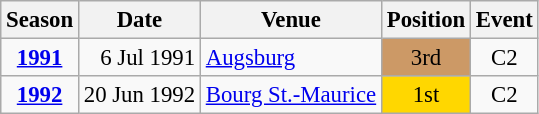<table class="wikitable" style="text-align:center; font-size:95%;">
<tr>
<th>Season</th>
<th>Date</th>
<th>Venue</th>
<th>Position</th>
<th>Event</th>
</tr>
<tr>
<td><strong><a href='#'>1991</a></strong></td>
<td align=right>6 Jul 1991</td>
<td align=left><a href='#'>Augsburg</a></td>
<td bgcolor=cc9966>3rd</td>
<td>C2</td>
</tr>
<tr>
<td><strong><a href='#'>1992</a></strong></td>
<td align=right>20 Jun 1992</td>
<td align=left><a href='#'>Bourg St.-Maurice</a></td>
<td bgcolor=gold>1st</td>
<td>C2</td>
</tr>
</table>
